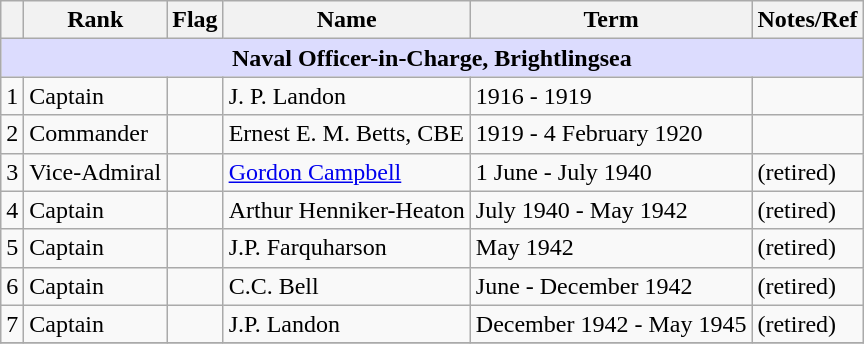<table class="wikitable">
<tr>
<th></th>
<th>Rank</th>
<th>Flag</th>
<th>Name</th>
<th>Term</th>
<th>Notes/Ref</th>
</tr>
<tr>
<td colspan="6" align="center" style="background:#dcdcfe;"><strong>Naval Officer-in-Charge, Brightlingsea</strong></td>
</tr>
<tr>
<td>1</td>
<td>Captain</td>
<td></td>
<td>J. P. Landon</td>
<td>1916 - 1919</td>
<td></td>
</tr>
<tr>
<td>2</td>
<td>Commander</td>
<td></td>
<td>Ernest E. M. Betts, CBE</td>
<td>1919 - 4 February 1920</td>
<td></td>
</tr>
<tr>
<td>3</td>
<td>Vice-Admiral</td>
<td></td>
<td><a href='#'>Gordon Campbell</a></td>
<td>1 June - July 1940</td>
<td>(retired) </td>
</tr>
<tr>
<td>4</td>
<td>Captain</td>
<td></td>
<td>Arthur Henniker-Heaton</td>
<td>July 1940 - May 1942</td>
<td>(retired) </td>
</tr>
<tr>
<td>5</td>
<td>Captain</td>
<td></td>
<td>J.P. Farquharson</td>
<td>May 1942</td>
<td>(retired) </td>
</tr>
<tr>
<td>6</td>
<td>Captain</td>
<td></td>
<td>C.C. Bell</td>
<td>June - December 1942</td>
<td>(retired) </td>
</tr>
<tr>
<td>7</td>
<td>Captain</td>
<td></td>
<td>J.P. Landon</td>
<td>December 1942 - May 1945</td>
<td>(retired) </td>
</tr>
<tr>
</tr>
</table>
